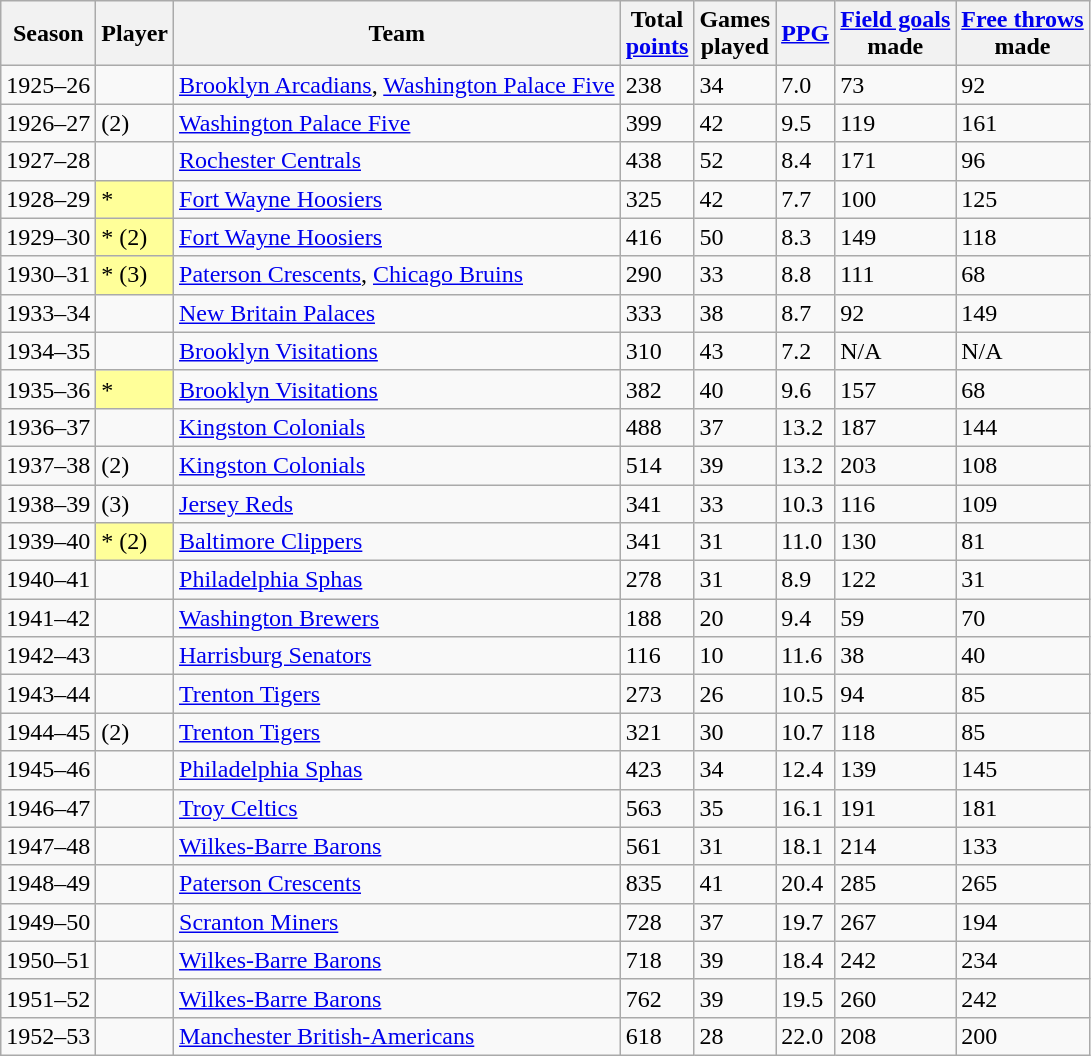<table class="wikitable sortable">
<tr>
<th>Season</th>
<th>Player</th>
<th class=unsortable>Team</th>
<th>Total<br><a href='#'>points</a></th>
<th>Games<br>played</th>
<th><a href='#'>PPG</a></th>
<th><a href='#'>Field goals</a><br>made</th>
<th><a href='#'>Free throws</a><br>made</th>
</tr>
<tr>
<td>1925–26</td>
<td></td>
<td><a href='#'>Brooklyn Arcadians</a>, <a href='#'>Washington Palace Five</a></td>
<td>238</td>
<td>34</td>
<td>7.0</td>
<td>73</td>
<td>92</td>
</tr>
<tr>
<td>1926–27</td>
<td> (2)</td>
<td><a href='#'>Washington Palace Five</a></td>
<td>399</td>
<td>42</td>
<td>9.5</td>
<td>119</td>
<td>161</td>
</tr>
<tr>
<td>1927–28</td>
<td></td>
<td><a href='#'>Rochester Centrals</a></td>
<td>438</td>
<td>52</td>
<td>8.4</td>
<td>171</td>
<td>96</td>
</tr>
<tr>
<td>1928–29</td>
<td style="background:#ff9;">*</td>
<td><a href='#'>Fort Wayne Hoosiers</a></td>
<td>325</td>
<td>42</td>
<td>7.7</td>
<td>100</td>
<td>125</td>
</tr>
<tr>
<td>1929–30</td>
<td style="background:#ff9;">* (2)</td>
<td><a href='#'>Fort Wayne Hoosiers</a></td>
<td>416</td>
<td>50</td>
<td>8.3</td>
<td>149</td>
<td>118</td>
</tr>
<tr>
<td>1930–31</td>
<td style="background:#ff9;">* (3)</td>
<td><a href='#'>Paterson Crescents</a>, <a href='#'>Chicago Bruins</a></td>
<td>290</td>
<td>33</td>
<td>8.8</td>
<td>111</td>
<td>68</td>
</tr>
<tr>
<td>1933–34</td>
<td></td>
<td><a href='#'>New Britain Palaces</a></td>
<td>333</td>
<td>38</td>
<td>8.7</td>
<td>92</td>
<td>149</td>
</tr>
<tr>
<td>1934–35</td>
<td></td>
<td><a href='#'>Brooklyn Visitations</a></td>
<td>310</td>
<td>43</td>
<td>7.2</td>
<td>N/A</td>
<td>N/A</td>
</tr>
<tr>
<td>1935–36</td>
<td style="background:#ff9;">*</td>
<td><a href='#'>Brooklyn Visitations</a></td>
<td>382</td>
<td>40</td>
<td>9.6</td>
<td>157</td>
<td>68</td>
</tr>
<tr>
<td>1936–37</td>
<td></td>
<td><a href='#'>Kingston Colonials</a></td>
<td>488</td>
<td>37</td>
<td>13.2</td>
<td>187</td>
<td>144</td>
</tr>
<tr>
<td>1937–38</td>
<td> (2)</td>
<td><a href='#'>Kingston Colonials</a></td>
<td>514</td>
<td>39</td>
<td>13.2</td>
<td>203</td>
<td>108</td>
</tr>
<tr>
<td>1938–39</td>
<td> (3)</td>
<td><a href='#'>Jersey Reds</a></td>
<td>341</td>
<td>33</td>
<td>10.3</td>
<td>116</td>
<td>109</td>
</tr>
<tr>
<td>1939–40</td>
<td style="background:#ff9;">* (2)</td>
<td><a href='#'>Baltimore Clippers</a></td>
<td>341</td>
<td>31</td>
<td>11.0</td>
<td>130</td>
<td>81</td>
</tr>
<tr>
<td>1940–41</td>
<td></td>
<td><a href='#'>Philadelphia Sphas</a></td>
<td>278</td>
<td>31</td>
<td>8.9</td>
<td>122</td>
<td>31</td>
</tr>
<tr>
<td>1941–42</td>
<td></td>
<td><a href='#'>Washington Brewers</a></td>
<td>188</td>
<td>20</td>
<td>9.4</td>
<td>59</td>
<td>70</td>
</tr>
<tr>
<td>1942–43</td>
<td></td>
<td><a href='#'>Harrisburg Senators</a></td>
<td>116</td>
<td>10</td>
<td>11.6</td>
<td>38</td>
<td>40</td>
</tr>
<tr>
<td>1943–44</td>
<td></td>
<td><a href='#'>Trenton Tigers</a></td>
<td>273</td>
<td>26</td>
<td>10.5</td>
<td>94</td>
<td>85</td>
</tr>
<tr>
<td>1944–45</td>
<td> (2)</td>
<td><a href='#'>Trenton Tigers</a></td>
<td>321</td>
<td>30</td>
<td>10.7</td>
<td>118</td>
<td>85</td>
</tr>
<tr>
<td>1945–46</td>
<td></td>
<td><a href='#'>Philadelphia Sphas</a></td>
<td>423</td>
<td>34</td>
<td>12.4</td>
<td>139</td>
<td>145</td>
</tr>
<tr>
<td>1946–47</td>
<td></td>
<td><a href='#'>Troy Celtics</a></td>
<td>563</td>
<td>35</td>
<td>16.1</td>
<td>191</td>
<td>181</td>
</tr>
<tr>
<td>1947–48</td>
<td></td>
<td><a href='#'>Wilkes-Barre Barons</a></td>
<td>561</td>
<td>31</td>
<td>18.1</td>
<td>214</td>
<td>133</td>
</tr>
<tr>
<td>1948–49</td>
<td></td>
<td><a href='#'>Paterson Crescents</a></td>
<td>835</td>
<td>41</td>
<td>20.4</td>
<td>285</td>
<td>265</td>
</tr>
<tr>
<td>1949–50</td>
<td></td>
<td><a href='#'>Scranton Miners</a></td>
<td>728</td>
<td>37</td>
<td>19.7</td>
<td>267</td>
<td>194</td>
</tr>
<tr>
<td>1950–51</td>
<td></td>
<td><a href='#'>Wilkes-Barre Barons</a></td>
<td>718</td>
<td>39</td>
<td>18.4</td>
<td>242</td>
<td>234</td>
</tr>
<tr>
<td>1951–52</td>
<td></td>
<td><a href='#'>Wilkes-Barre Barons</a></td>
<td>762</td>
<td>39</td>
<td>19.5</td>
<td>260</td>
<td>242</td>
</tr>
<tr>
<td>1952–53</td>
<td></td>
<td><a href='#'>Manchester British-Americans</a></td>
<td>618</td>
<td>28</td>
<td>22.0</td>
<td>208</td>
<td>200</td>
</tr>
</table>
